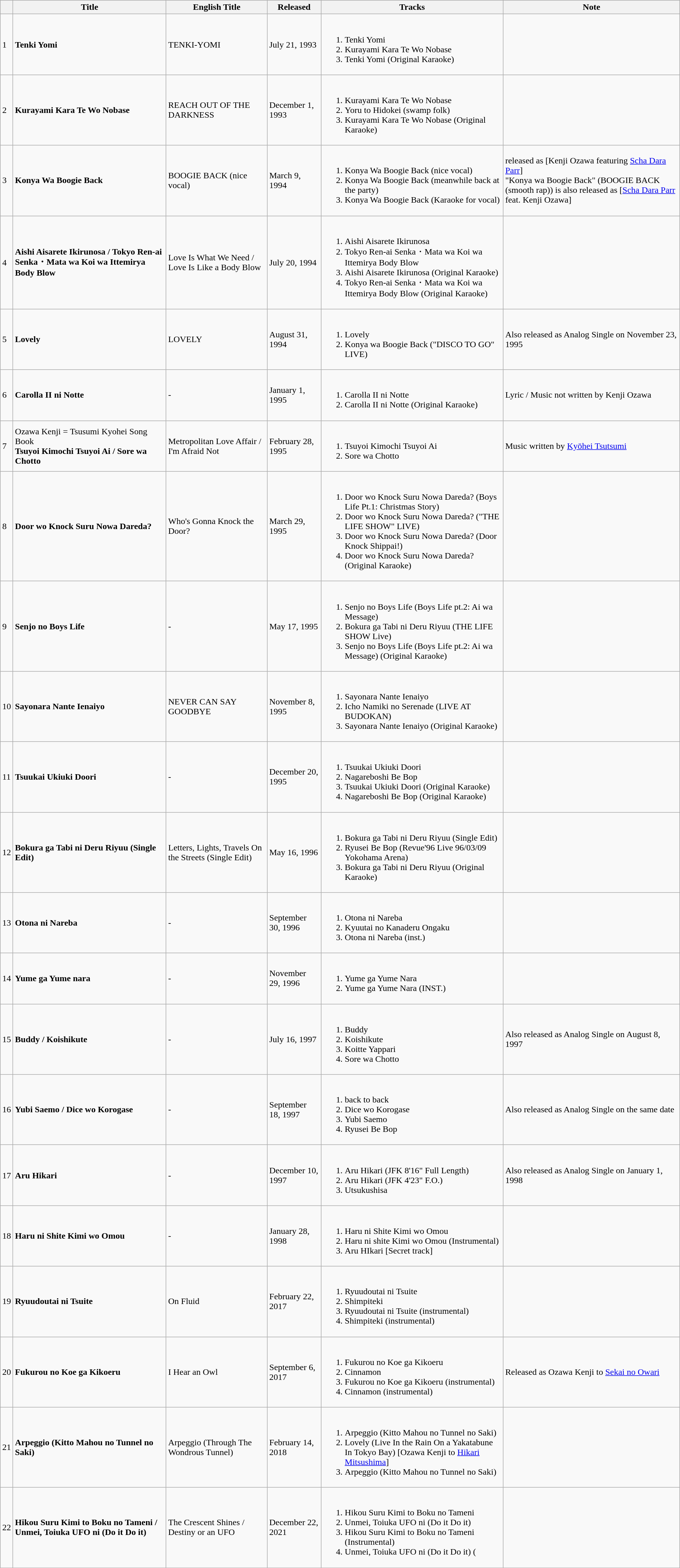<table class="wikitable">
<tr>
<th></th>
<th>Title</th>
<th>English Title</th>
<th>Released</th>
<th>Tracks</th>
<th>Note</th>
</tr>
<tr>
<td>1</td>
<td><strong>Tenki Yomi</strong></td>
<td>TENKI-YOMI</td>
<td>July 21, 1993</td>
<td><br><ol><li>Tenki Yomi</li><li>Kurayami Kara Te Wo Nobase</li><li>Tenki Yomi (Original Karaoke)</li></ol></td>
<td></td>
</tr>
<tr>
<td>2</td>
<td><strong>Kurayami Kara Te Wo Nobase</strong></td>
<td>REACH OUT OF THE DARKNESS</td>
<td>December 1, 1993</td>
<td><br><ol><li>Kurayami Kara Te Wo Nobase</li><li>Yoru to Hidokei (swamp folk)</li><li>Kurayami Kara Te Wo Nobase (Original Karaoke)</li></ol></td>
<td></td>
</tr>
<tr>
<td>3</td>
<td><strong>Konya Wa Boogie Back</strong></td>
<td>BOOGIE BACK (nice vocal)</td>
<td>March 9, 1994</td>
<td><br><ol><li>Konya Wa Boogie Back (nice vocal)</li><li>Konya Wa Boogie Back (meanwhile back at the party)</li><li>Konya Wa Boogie Back (Karaoke for vocal)</li></ol></td>
<td>released as [Kenji Ozawa featuring <a href='#'>Scha Dara Parr</a>]<br>"Konya wa Boogie Back" (BOOGIE BACK (smooth rap)) is also released as [<a href='#'>Scha Dara Parr</a> feat. Kenji Ozawa]</td>
</tr>
<tr>
<td>4</td>
<td><strong>Aishi Aisarete Ikirunosa / Tokyo Ren-ai Senka・Mata wa Koi wa Ittemirya Body Blow</strong></td>
<td>Love Is What We Need / Love Is Like a Body Blow</td>
<td>July 20, 1994</td>
<td><br><ol><li>Aishi Aisarete Ikirunosa</li><li>Tokyo Ren-ai Senka・Mata wa Koi wa Ittemirya Body Blow</li><li>Aishi Aisarete Ikirunosa (Original Karaoke)</li><li>Tokyo Ren-ai Senka・Mata wa Koi wa Ittemirya Body Blow (Original Karaoke)</li></ol></td>
<td></td>
</tr>
<tr>
<td>5</td>
<td><strong>Lovely</strong></td>
<td>LOVELY</td>
<td>August 31, 1994</td>
<td><br><ol><li>Lovely</li><li>Konya wa Boogie Back ("DISCO TO GO" LIVE)</li></ol></td>
<td>Also released as Analog Single on November 23, 1995</td>
</tr>
<tr>
<td>6</td>
<td><strong>Carolla II ni Notte</strong></td>
<td>-</td>
<td>January 1, 1995</td>
<td><br><ol><li>Carolla II ni Notte</li><li>Carolla II ni Notte (Original Karaoke)</li></ol></td>
<td>Lyric / Music not written by Kenji Ozawa</td>
</tr>
<tr>
<td>7</td>
<td>Ozawa Kenji = Tsusumi Kyohei Song Book<br><strong>Tsuyoi Kimochi Tsuyoi Ai / Sore wa Chotto</strong></td>
<td>Metropolitan Love Affair / I'm Afraid Not</td>
<td>February 28, 1995</td>
<td><br><ol><li>Tsuyoi Kimochi Tsuyoi Ai</li><li>Sore wa Chotto</li></ol></td>
<td>Music written by <a href='#'>Kyōhei Tsutsumi</a></td>
</tr>
<tr>
<td>8</td>
<td><strong>Door wo Knock Suru Nowa Dareda?</strong></td>
<td>Who's Gonna Knock the Door?</td>
<td>March 29, 1995</td>
<td><br><ol><li>Door wo Knock Suru Nowa Dareda? (Boys Life Pt.1: Christmas Story)</li><li>Door wo Knock Suru Nowa Dareda? ("THE LIFE SHOW" LIVE)</li><li>Door wo Knock Suru Nowa Dareda? (Door Knock Shippai!)</li><li>Door wo Knock Suru Nowa Dareda? (Original Karaoke)</li></ol></td>
<td></td>
</tr>
<tr>
<td>9</td>
<td><strong>Senjo no Boys Life</strong></td>
<td>-</td>
<td>May 17, 1995</td>
<td><br><ol><li>Senjo no Boys Life (Boys Life pt.2: Ai wa Message)</li><li>Bokura ga Tabi ni Deru Riyuu (THE LIFE SHOW Live)</li><li>Senjo no Boys Life (Boys Life pt.2: Ai wa Message) (Original Karaoke)</li></ol></td>
<td></td>
</tr>
<tr>
<td>10</td>
<td><strong>Sayonara Nante Ienaiyo</strong></td>
<td>NEVER CAN SAY GOODBYE</td>
<td>November 8, 1995</td>
<td><br><ol><li>Sayonara Nante Ienaiyo</li><li>Icho Namiki no Serenade (LIVE AT BUDOKAN)</li><li>Sayonara Nante Ienaiyo (Original Karaoke)</li></ol></td>
<td></td>
</tr>
<tr>
<td>11</td>
<td><strong>Tsuukai Ukiuki Doori</strong></td>
<td>-</td>
<td>December 20, 1995</td>
<td><br><ol><li>Tsuukai Ukiuki Doori</li><li>Nagareboshi Be Bop</li><li>Tsuukai Ukiuki Doori (Original Karaoke)</li><li>Nagareboshi Be Bop (Original Karaoke)</li></ol></td>
<td></td>
</tr>
<tr>
<td>12</td>
<td><strong>Bokura ga Tabi ni Deru Riyuu (Single Edit)</strong></td>
<td>Letters, Lights, Travels On the Streets (Single Edit)</td>
<td>May 16, 1996</td>
<td><br><ol><li>Bokura ga Tabi ni Deru Riyuu (Single Edit)</li><li>Ryusei Be Bop (Revue'96 Live 96/03/09 Yokohama Arena)</li><li>Bokura ga Tabi ni Deru Riyuu (Original Karaoke)</li></ol></td>
<td></td>
</tr>
<tr>
<td>13</td>
<td><strong>Otona ni Nareba</strong></td>
<td>-</td>
<td>September 30, 1996</td>
<td><br><ol><li>Otona ni Nareba</li><li>Kyuutai no Kanaderu Ongaku</li><li>Otona ni Nareba (inst.)</li></ol></td>
<td></td>
</tr>
<tr>
<td>14</td>
<td><strong>Yume ga Yume nara</strong></td>
<td>-</td>
<td>November 29, 1996</td>
<td><br><ol><li>Yume ga Yume Nara</li><li>Yume ga Yume Nara (INST.)</li></ol></td>
<td></td>
</tr>
<tr>
<td>15</td>
<td><strong>Buddy / Koishikute</strong></td>
<td>-</td>
<td>July 16, 1997</td>
<td><br><ol><li>Buddy</li><li>Koishikute</li><li>Koitte Yappari</li><li>Sore wa Chotto</li></ol></td>
<td>Also released as Analog Single on August 8, 1997</td>
</tr>
<tr>
<td>16</td>
<td><strong>Yubi Saemo / Dice wo Korogase</strong></td>
<td>-</td>
<td>September 18, 1997</td>
<td><br><ol><li>back to back</li><li>Dice wo Korogase</li><li>Yubi Saemo</li><li>Ryusei Be Bop</li></ol></td>
<td>Also released as Analog Single on the same date</td>
</tr>
<tr>
<td>17</td>
<td><strong>Aru Hikari</strong></td>
<td>-</td>
<td>December 10, 1997</td>
<td><br><ol><li>Aru Hikari (JFK 8'16" Full Length)</li><li>Aru Hikari (JFK 4'23" F.O.)</li><li>Utsukushisa</li></ol></td>
<td>Also released as Analog Single on January 1, 1998</td>
</tr>
<tr>
<td>18</td>
<td><strong>Haru ni Shite Kimi wo Omou</strong></td>
<td>-</td>
<td>January 28, 1998</td>
<td><br><ol><li>Haru ni Shite Kimi wo Omou</li><li>Haru ni shite Kimi wo Omou (Instrumental)</li><li>Aru HIkari [Secret track]</li></ol></td>
<td></td>
</tr>
<tr>
<td>19</td>
<td><strong>Ryuudoutai ni Tsuite</strong></td>
<td>On Fluid</td>
<td>February 22, 2017</td>
<td><br><ol><li>Ryuudoutai ni Tsuite</li><li>Shimpiteki</li><li>Ryuudoutai ni Tsuite (instrumental)</li><li>Shimpiteki (instrumental)</li></ol></td>
<td></td>
</tr>
<tr>
<td>20</td>
<td><strong>Fukurou no Koe ga Kikoeru</strong></td>
<td>I Hear an Owl</td>
<td>September 6, 2017</td>
<td><br><ol><li>Fukurou no Koe ga Kikoeru</li><li>Cinnamon</li><li>Fukurou no Koe ga Kikoeru (instrumental)</li><li>Cinnamon (instrumental)</li></ol></td>
<td>Released as Ozawa Kenji to <a href='#'>Sekai no Owari</a></td>
</tr>
<tr>
<td>21</td>
<td><strong>Arpeggio (Kitto Mahou no Tunnel no Saki)</strong></td>
<td>Arpeggio (Through The Wondrous Tunnel)</td>
<td>February 14, 2018</td>
<td><br><ol><li>Arpeggio (Kitto Mahou no Tunnel no Saki)</li><li>Lovely (Live In the Rain On a Yakatabune In Tokyo Bay) [Ozawa Kenji to <a href='#'>Hikari Mitsushima</a>]</li><li>Arpeggio (Kitto Mahou no Tunnel no Saki)</li></ol></td>
<td></td>
</tr>
<tr>
<td>22</td>
<td><strong>Hikou Suru Kimi to Boku no Tameni / Unmei, Toiuka UFO ni (Do it Do it)</strong></td>
<td>The Crescent Shines / Destiny or an UFO</td>
<td>December 22, 2021</td>
<td><br><ol><li>Hikou Suru Kimi to Boku no Tameni</li><li>Unmei, Toiuka UFO ni (Do it Do it)</li><li>Hikou Suru Kimi to Boku no Tameni (Instrumental)</li><li>Unmei, Toiuka UFO ni (Do it Do it) (</li></ol></td>
<td></td>
</tr>
</table>
